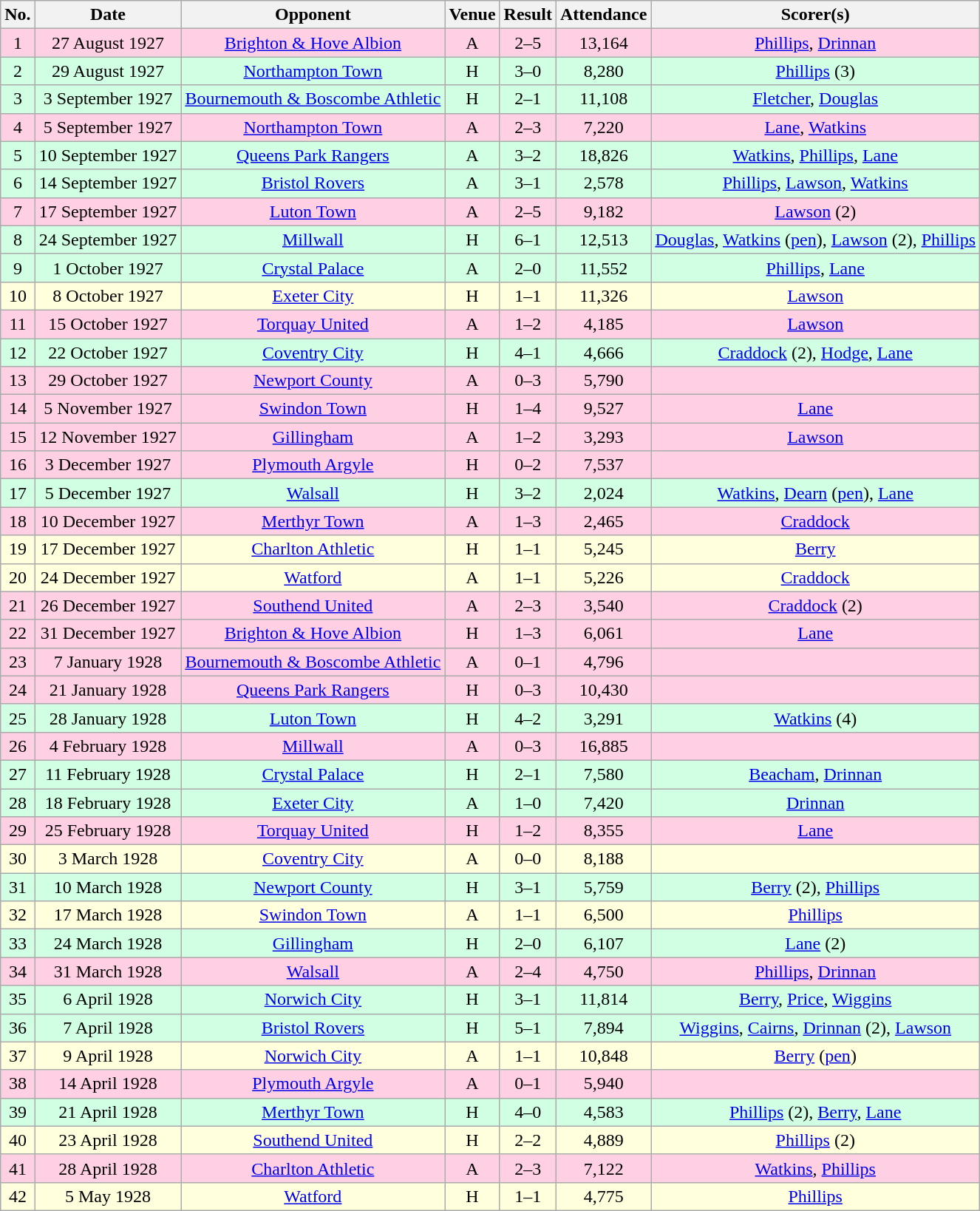<table class="wikitable sortable" style="text-align:center;">
<tr>
<th>No.</th>
<th>Date</th>
<th>Opponent</th>
<th>Venue</th>
<th>Result</th>
<th>Attendance</th>
<th>Scorer(s)</th>
</tr>
<tr style="background:#ffd0e3;">
<td>1</td>
<td>27 August 1927</td>
<td><a href='#'>Brighton & Hove Albion</a></td>
<td>A</td>
<td>2–5</td>
<td>13,164</td>
<td><a href='#'>Phillips</a>, <a href='#'>Drinnan</a></td>
</tr>
<tr style="background:#d0ffe3;">
<td>2</td>
<td>29 August 1927</td>
<td><a href='#'>Northampton Town</a></td>
<td>H</td>
<td>3–0</td>
<td>8,280</td>
<td><a href='#'>Phillips</a> (3)</td>
</tr>
<tr style="background:#d0ffe3;">
<td>3</td>
<td>3 September 1927</td>
<td><a href='#'>Bournemouth & Boscombe Athletic</a></td>
<td>H</td>
<td>2–1</td>
<td>11,108</td>
<td><a href='#'>Fletcher</a>, <a href='#'>Douglas</a></td>
</tr>
<tr style="background:#ffd0e3;">
<td>4</td>
<td>5 September 1927</td>
<td><a href='#'>Northampton Town</a></td>
<td>A</td>
<td>2–3</td>
<td>7,220</td>
<td><a href='#'>Lane</a>, <a href='#'>Watkins</a></td>
</tr>
<tr style="background:#d0ffe3;">
<td>5</td>
<td>10 September 1927</td>
<td><a href='#'>Queens Park Rangers</a></td>
<td>A</td>
<td>3–2</td>
<td>18,826</td>
<td><a href='#'>Watkins</a>, <a href='#'>Phillips</a>, <a href='#'>Lane</a></td>
</tr>
<tr style="background:#d0ffe3;">
<td>6</td>
<td>14 September 1927</td>
<td><a href='#'>Bristol Rovers</a></td>
<td>A</td>
<td>3–1</td>
<td>2,578</td>
<td><a href='#'>Phillips</a>, <a href='#'>Lawson</a>, <a href='#'>Watkins</a></td>
</tr>
<tr style="background:#ffd0e3;">
<td>7</td>
<td>17 September 1927</td>
<td><a href='#'>Luton Town</a></td>
<td>A</td>
<td>2–5</td>
<td>9,182</td>
<td><a href='#'>Lawson</a> (2)</td>
</tr>
<tr style="background:#d0ffe3;">
<td>8</td>
<td>24 September 1927</td>
<td><a href='#'>Millwall</a></td>
<td>H</td>
<td>6–1</td>
<td>12,513</td>
<td><a href='#'>Douglas</a>, <a href='#'>Watkins</a> (<a href='#'>pen</a>), <a href='#'>Lawson</a> (2), <a href='#'>Phillips</a></td>
</tr>
<tr style="background:#d0ffe3;">
<td>9</td>
<td>1 October 1927</td>
<td><a href='#'>Crystal Palace</a></td>
<td>A</td>
<td>2–0</td>
<td>11,552</td>
<td><a href='#'>Phillips</a>, <a href='#'>Lane</a></td>
</tr>
<tr style="background:#ffd;">
<td>10</td>
<td>8 October 1927</td>
<td><a href='#'>Exeter City</a></td>
<td>H</td>
<td>1–1</td>
<td>11,326</td>
<td><a href='#'>Lawson</a></td>
</tr>
<tr style="background:#ffd0e3;">
<td>11</td>
<td>15 October 1927</td>
<td><a href='#'>Torquay United</a></td>
<td>A</td>
<td>1–2</td>
<td>4,185</td>
<td><a href='#'>Lawson</a></td>
</tr>
<tr style="background:#d0ffe3;">
<td>12</td>
<td>22 October 1927</td>
<td><a href='#'>Coventry City</a></td>
<td>H</td>
<td>4–1</td>
<td>4,666</td>
<td><a href='#'>Craddock</a> (2), <a href='#'>Hodge</a>, <a href='#'>Lane</a></td>
</tr>
<tr style="background:#ffd0e3;">
<td>13</td>
<td>29 October 1927</td>
<td><a href='#'>Newport County</a></td>
<td>A</td>
<td>0–3</td>
<td>5,790</td>
<td></td>
</tr>
<tr style="background:#ffd0e3;">
<td>14</td>
<td>5 November 1927</td>
<td><a href='#'>Swindon Town</a></td>
<td>H</td>
<td>1–4</td>
<td>9,527</td>
<td><a href='#'>Lane</a></td>
</tr>
<tr style="background:#ffd0e3;">
<td>15</td>
<td>12 November 1927</td>
<td><a href='#'>Gillingham</a></td>
<td>A</td>
<td>1–2</td>
<td>3,293</td>
<td><a href='#'>Lawson</a></td>
</tr>
<tr style="background:#ffd0e3;">
<td>16</td>
<td>3 December 1927</td>
<td><a href='#'>Plymouth Argyle</a></td>
<td>H</td>
<td>0–2</td>
<td>7,537</td>
<td></td>
</tr>
<tr style="background:#d0ffe3;">
<td>17</td>
<td>5 December 1927</td>
<td><a href='#'>Walsall</a></td>
<td>H</td>
<td>3–2</td>
<td>2,024</td>
<td><a href='#'>Watkins</a>, <a href='#'>Dearn</a> (<a href='#'>pen</a>), <a href='#'>Lane</a></td>
</tr>
<tr style="background:#ffd0e3;">
<td>18</td>
<td>10 December 1927</td>
<td><a href='#'>Merthyr Town</a></td>
<td>A</td>
<td>1–3</td>
<td>2,465</td>
<td><a href='#'>Craddock</a></td>
</tr>
<tr style="background:#ffd;">
<td>19</td>
<td>17 December 1927</td>
<td><a href='#'>Charlton Athletic</a></td>
<td>H</td>
<td>1–1</td>
<td>5,245</td>
<td><a href='#'>Berry</a></td>
</tr>
<tr style="background:#ffd;">
<td>20</td>
<td>24 December 1927</td>
<td><a href='#'>Watford</a></td>
<td>A</td>
<td>1–1</td>
<td>5,226</td>
<td><a href='#'>Craddock</a></td>
</tr>
<tr style="background:#ffd0e3;">
<td>21</td>
<td>26 December 1927</td>
<td><a href='#'>Southend United</a></td>
<td>A</td>
<td>2–3</td>
<td>3,540</td>
<td><a href='#'>Craddock</a> (2)</td>
</tr>
<tr style="background:#ffd0e3;">
<td>22</td>
<td>31 December 1927</td>
<td><a href='#'>Brighton & Hove Albion</a></td>
<td>H</td>
<td>1–3</td>
<td>6,061</td>
<td><a href='#'>Lane</a></td>
</tr>
<tr style="background:#ffd0e3;">
<td>23</td>
<td>7 January 1928</td>
<td><a href='#'>Bournemouth & Boscombe Athletic</a></td>
<td>A</td>
<td>0–1</td>
<td>4,796</td>
<td></td>
</tr>
<tr style="background:#ffd0e3;">
<td>24</td>
<td>21 January 1928</td>
<td><a href='#'>Queens Park Rangers</a></td>
<td>H</td>
<td>0–3</td>
<td>10,430</td>
<td></td>
</tr>
<tr style="background:#d0ffe3;">
<td>25</td>
<td>28 January 1928</td>
<td><a href='#'>Luton Town</a></td>
<td>H</td>
<td>4–2</td>
<td>3,291</td>
<td><a href='#'>Watkins</a> (4)</td>
</tr>
<tr style="background:#ffd0e3;">
<td>26</td>
<td>4 February 1928</td>
<td><a href='#'>Millwall</a></td>
<td>A</td>
<td>0–3</td>
<td>16,885</td>
<td></td>
</tr>
<tr style="background:#d0ffe3;">
<td>27</td>
<td>11 February 1928</td>
<td><a href='#'>Crystal Palace</a></td>
<td>H</td>
<td>2–1</td>
<td>7,580</td>
<td><a href='#'>Beacham</a>, <a href='#'>Drinnan</a></td>
</tr>
<tr style="background:#d0ffe3;">
<td>28</td>
<td>18 February 1928</td>
<td><a href='#'>Exeter City</a></td>
<td>A</td>
<td>1–0</td>
<td>7,420</td>
<td><a href='#'>Drinnan</a></td>
</tr>
<tr style="background:#ffd0e3;">
<td>29</td>
<td>25 February 1928</td>
<td><a href='#'>Torquay United</a></td>
<td>H</td>
<td>1–2</td>
<td>8,355</td>
<td><a href='#'>Lane</a></td>
</tr>
<tr style="background:#ffd;">
<td>30</td>
<td>3 March 1928</td>
<td><a href='#'>Coventry City</a></td>
<td>A</td>
<td>0–0</td>
<td>8,188</td>
<td></td>
</tr>
<tr style="background:#d0ffe3;">
<td>31</td>
<td>10 March 1928</td>
<td><a href='#'>Newport County</a></td>
<td>H</td>
<td>3–1</td>
<td>5,759</td>
<td><a href='#'>Berry</a> (2), <a href='#'>Phillips</a></td>
</tr>
<tr style="background:#ffd;">
<td>32</td>
<td>17 March 1928</td>
<td><a href='#'>Swindon Town</a></td>
<td>A</td>
<td>1–1</td>
<td>6,500</td>
<td><a href='#'>Phillips</a></td>
</tr>
<tr style="background:#d0ffe3;">
<td>33</td>
<td>24 March 1928</td>
<td><a href='#'>Gillingham</a></td>
<td>H</td>
<td>2–0</td>
<td>6,107</td>
<td><a href='#'>Lane</a> (2)</td>
</tr>
<tr style="background:#ffd0e3;">
<td>34</td>
<td>31 March 1928</td>
<td><a href='#'>Walsall</a></td>
<td>A</td>
<td>2–4</td>
<td>4,750</td>
<td><a href='#'>Phillips</a>, <a href='#'>Drinnan</a></td>
</tr>
<tr style="background:#d0ffe3;">
<td>35</td>
<td>6 April 1928</td>
<td><a href='#'>Norwich City</a></td>
<td>H</td>
<td>3–1</td>
<td>11,814</td>
<td><a href='#'>Berry</a>, <a href='#'>Price</a>, <a href='#'>Wiggins</a></td>
</tr>
<tr style="background:#d0ffe3;">
<td>36</td>
<td>7 April 1928</td>
<td><a href='#'>Bristol Rovers</a></td>
<td>H</td>
<td>5–1</td>
<td>7,894</td>
<td><a href='#'>Wiggins</a>, <a href='#'>Cairns</a>, <a href='#'>Drinnan</a> (2), <a href='#'>Lawson</a></td>
</tr>
<tr style="background:#ffd;">
<td>37</td>
<td>9 April 1928</td>
<td><a href='#'>Norwich City</a></td>
<td>A</td>
<td>1–1</td>
<td>10,848</td>
<td><a href='#'>Berry</a> (<a href='#'>pen</a>)</td>
</tr>
<tr style="background:#ffd0e3;">
<td>38</td>
<td>14 April 1928</td>
<td><a href='#'>Plymouth Argyle</a></td>
<td>A</td>
<td>0–1</td>
<td>5,940</td>
<td></td>
</tr>
<tr style="background:#d0ffe3;">
<td>39</td>
<td>21 April 1928</td>
<td><a href='#'>Merthyr Town</a></td>
<td>H</td>
<td>4–0</td>
<td>4,583</td>
<td><a href='#'>Phillips</a> (2), <a href='#'>Berry</a>, <a href='#'>Lane</a></td>
</tr>
<tr style="background:#ffd;">
<td>40</td>
<td>23 April 1928</td>
<td><a href='#'>Southend United</a></td>
<td>H</td>
<td>2–2</td>
<td>4,889</td>
<td><a href='#'>Phillips</a> (2)</td>
</tr>
<tr style="background:#ffd0e3;">
<td>41</td>
<td>28 April 1928</td>
<td><a href='#'>Charlton Athletic</a></td>
<td>A</td>
<td>2–3</td>
<td>7,122</td>
<td><a href='#'>Watkins</a>, <a href='#'>Phillips</a></td>
</tr>
<tr style="background:#ffd;">
<td>42</td>
<td>5 May 1928</td>
<td><a href='#'>Watford</a></td>
<td>H</td>
<td>1–1</td>
<td>4,775</td>
<td><a href='#'>Phillips</a></td>
</tr>
</table>
